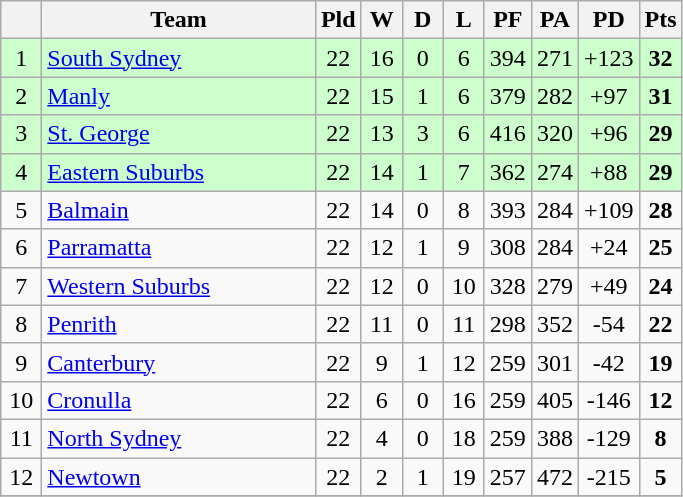<table class="wikitable" style="text-align:center;">
<tr>
<th width=20 abbr="Position×"></th>
<th width=175>Team</th>
<th width=20 abbr="Played">Pld</th>
<th width=20 abbr="Won">W</th>
<th width=20 abbr="Drawn">D</th>
<th width=20 abbr="Lost">L</th>
<th width=20 abbr="Points for">PF</th>
<th width=20 abbr="Points against">PA</th>
<th width=20 abbr="Points difference">PD</th>
<th width=20 abbr="Points">Pts</th>
</tr>
<tr style="background: #ccffcc;">
<td>1</td>
<td style="text-align:left;"> <a href='#'>South Sydney</a></td>
<td>22</td>
<td>16</td>
<td>0</td>
<td>6</td>
<td>394</td>
<td>271</td>
<td>+123</td>
<td><strong>32</strong></td>
</tr>
<tr style="background: #ccffcc;">
<td>2</td>
<td style="text-align:left;"> <a href='#'>Manly</a></td>
<td>22</td>
<td>15</td>
<td>1</td>
<td>6</td>
<td>379</td>
<td>282</td>
<td>+97</td>
<td><strong>31</strong></td>
</tr>
<tr style="background: #ccffcc;">
<td>3</td>
<td style="text-align:left;"> <a href='#'>St. George</a></td>
<td>22</td>
<td>13</td>
<td>3</td>
<td>6</td>
<td>416</td>
<td>320</td>
<td>+96</td>
<td><strong>29</strong></td>
</tr>
<tr style="background: #ccffcc;">
<td>4</td>
<td style="text-align:left;"> <a href='#'>Eastern Suburbs</a></td>
<td>22</td>
<td>14</td>
<td>1</td>
<td>7</td>
<td>362</td>
<td>274</td>
<td>+88</td>
<td><strong>29</strong></td>
</tr>
<tr>
<td>5</td>
<td style="text-align:left;"> <a href='#'>Balmain</a></td>
<td>22</td>
<td>14</td>
<td>0</td>
<td>8</td>
<td>393</td>
<td>284</td>
<td>+109</td>
<td><strong>28</strong></td>
</tr>
<tr>
<td>6</td>
<td style="text-align:left;"> <a href='#'>Parramatta</a></td>
<td>22</td>
<td>12</td>
<td>1</td>
<td>9</td>
<td>308</td>
<td>284</td>
<td>+24</td>
<td><strong>25</strong></td>
</tr>
<tr>
<td>7</td>
<td style="text-align:left;"> <a href='#'>Western Suburbs</a></td>
<td>22</td>
<td>12</td>
<td>0</td>
<td>10</td>
<td>328</td>
<td>279</td>
<td>+49</td>
<td><strong>24</strong></td>
</tr>
<tr>
<td>8</td>
<td style="text-align:left;"> <a href='#'>Penrith</a></td>
<td>22</td>
<td>11</td>
<td>0</td>
<td>11</td>
<td>298</td>
<td>352</td>
<td>-54</td>
<td><strong>22</strong></td>
</tr>
<tr>
<td>9</td>
<td style="text-align:left;"> <a href='#'>Canterbury</a></td>
<td>22</td>
<td>9</td>
<td>1</td>
<td>12</td>
<td>259</td>
<td>301</td>
<td>-42</td>
<td><strong>19</strong></td>
</tr>
<tr>
<td>10</td>
<td style="text-align:left;"> <a href='#'>Cronulla</a></td>
<td>22</td>
<td>6</td>
<td>0</td>
<td>16</td>
<td>259</td>
<td>405</td>
<td>-146</td>
<td><strong>12</strong></td>
</tr>
<tr>
<td>11</td>
<td style="text-align:left;"> <a href='#'>North Sydney</a></td>
<td>22</td>
<td>4</td>
<td>0</td>
<td>18</td>
<td>259</td>
<td>388</td>
<td>-129</td>
<td><strong>8</strong></td>
</tr>
<tr>
<td>12</td>
<td style="text-align:left;"> <a href='#'>Newtown</a></td>
<td>22</td>
<td>2</td>
<td>1</td>
<td>19</td>
<td>257</td>
<td>472</td>
<td>-215</td>
<td><strong>5</strong></td>
</tr>
<tr>
</tr>
</table>
